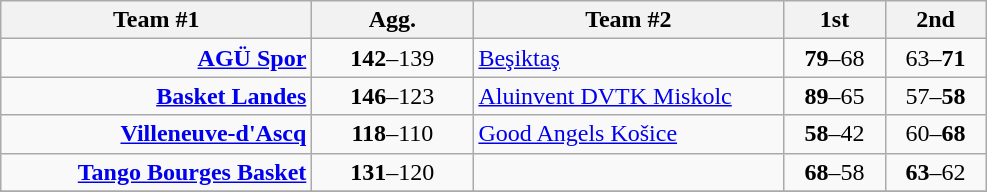<table class=wikitable style="text-align:center">
<tr>
<th width=200>Team #1</th>
<th width=100>Agg.</th>
<th width=200>Team #2</th>
<th width=60>1st</th>
<th width=60>2nd</th>
</tr>
<tr>
<td align=right><strong><a href='#'>AGÜ Spor</a></strong> </td>
<td><strong>142</strong>–139</td>
<td align=left> <a href='#'>Beşiktaş</a></td>
<td align=center><strong>79</strong>–68</td>
<td align=center>63–<strong>71</strong></td>
</tr>
<tr>
<td align=right><strong><a href='#'>Basket Landes</a></strong> </td>
<td><strong>146</strong>–123</td>
<td align=left> <a href='#'>Aluinvent DVTK Miskolc</a></td>
<td align=center><strong>89</strong>–65</td>
<td align=center>57–<strong>58</strong></td>
</tr>
<tr>
<td align=right><strong><a href='#'>Villeneuve-d'Ascq</a></strong> </td>
<td><strong>118</strong>–110</td>
<td align=left> <a href='#'>Good Angels Košice</a></td>
<td align=center><strong>58</strong>–42</td>
<td align=center>60–<strong>68</strong></td>
</tr>
<tr>
<td align=right><strong><a href='#'>Tango Bourges Basket</a></strong> </td>
<td><strong>131</strong>–120</td>
<td align=left></td>
<td align=center><strong>68</strong>–58</td>
<td align=center><strong>63</strong>–62</td>
</tr>
<tr>
</tr>
</table>
